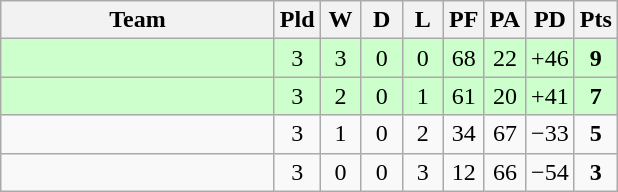<table class="wikitable" style="text-align:center;">
<tr>
<th width=175>Team</th>
<th width=20 abbr="Played">Pld</th>
<th width=20 abbr="Won">W</th>
<th width=20 abbr="Drawn">D</th>
<th width=20 abbr="Lost">L</th>
<th width=20 abbr="Points for">PF</th>
<th width=20 abbr="Points against">PA</th>
<th width=25 abbr="Points difference">PD</th>
<th width=20 abbr="Points">Pts</th>
</tr>
<tr bgcolor=ccffcc>
<td align=left></td>
<td>3</td>
<td>3</td>
<td>0</td>
<td>0</td>
<td>68</td>
<td>22</td>
<td>+46</td>
<td><strong>9</strong></td>
</tr>
<tr bgcolor=ccffcc>
<td align=left></td>
<td>3</td>
<td>2</td>
<td>0</td>
<td>1</td>
<td>61</td>
<td>20</td>
<td>+41</td>
<td><strong>7</strong></td>
</tr>
<tr>
<td align=left></td>
<td>3</td>
<td>1</td>
<td>0</td>
<td>2</td>
<td>34</td>
<td>67</td>
<td>−33</td>
<td><strong>5</strong></td>
</tr>
<tr>
<td align=left></td>
<td>3</td>
<td>0</td>
<td>0</td>
<td>3</td>
<td>12</td>
<td>66</td>
<td>−54</td>
<td><strong>3</strong></td>
</tr>
</table>
